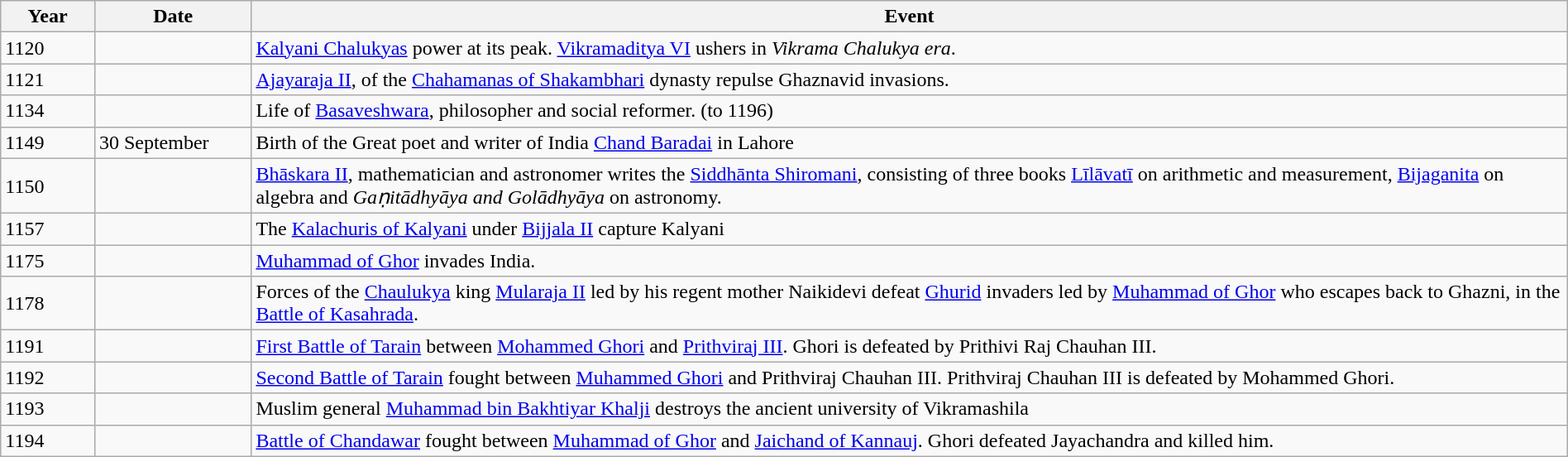<table class="wikitable" style="width:100%">
<tr>
<th style="width:6%">Year</th>
<th style="width:10%">Date</th>
<th>Event</th>
</tr>
<tr>
<td>1120</td>
<td></td>
<td><a href='#'>Kalyani Chalukyas</a> power at its peak. <a href='#'>Vikramaditya VI</a> ushers in <em>Vikrama Chalukya era</em>.</td>
</tr>
<tr>
<td>1121</td>
<td></td>
<td><a href='#'>Ajayaraja II</a>, of the <a href='#'>Chahamanas of Shakambhari</a> dynasty repulse Ghaznavid invasions.</td>
</tr>
<tr>
<td>1134</td>
<td></td>
<td>Life of <a href='#'>Basaveshwara</a>, philosopher and social reformer. (to 1196)</td>
</tr>
<tr>
<td>1149</td>
<td>30 September</td>
<td>Birth of the Great poet and writer of India <a href='#'>Chand Baradai</a> in Lahore</td>
</tr>
<tr>
<td>1150</td>
<td></td>
<td><a href='#'>Bhāskara II</a>, mathematician and astronomer writes the <a href='#'>Siddhānta Shiromani</a>, consisting of three books <a href='#'>Līlāvatī</a> on arithmetic and measurement, <a href='#'>Bijaganita</a> on algebra and <em>Gaṇitādhyāya and Golādhyāya</em> on astronomy.</td>
</tr>
<tr>
<td>1157</td>
<td></td>
<td>The <a href='#'>Kalachuris of Kalyani</a> under <a href='#'>Bijjala II</a> capture Kalyani</td>
</tr>
<tr>
<td>1175</td>
<td></td>
<td><a href='#'>Muhammad of Ghor</a> invades India.</td>
</tr>
<tr>
<td>1178</td>
<td></td>
<td>Forces of the <a href='#'>Chaulukya</a> king <a href='#'>Mularaja II</a> led by his regent mother Naikidevi defeat <a href='#'>Ghurid</a> invaders led by <a href='#'>Muhammad of Ghor</a> who escapes back to Ghazni, in the <a href='#'>Battle of Kasahrada</a>.</td>
</tr>
<tr>
<td>1191</td>
<td></td>
<td><a href='#'>First Battle of Tarain</a> between <a href='#'>Mohammed Ghori</a> and <a href='#'>Prithviraj III</a>. Ghori is defeated by Prithivi Raj Chauhan III.</td>
</tr>
<tr>
<td>1192</td>
<td></td>
<td><a href='#'>Second Battle of Tarain</a> fought between <a href='#'>Muhammed Ghori</a> and Prithviraj Chauhan III. Prithviraj Chauhan III is defeated by Mohammed Ghori.</td>
</tr>
<tr>
<td>1193</td>
<td></td>
<td>Muslim general <a href='#'>Muhammad bin Bakhtiyar Khalji</a> destroys the ancient university of Vikramashila</td>
</tr>
<tr>
<td>1194</td>
<td></td>
<td><a href='#'>Battle of Chandawar</a> fought between <a href='#'>Muhammad of Ghor</a> and <a href='#'>Jaichand of Kannauj</a>. Ghori defeated Jayachandra and killed him.</td>
</tr>
</table>
